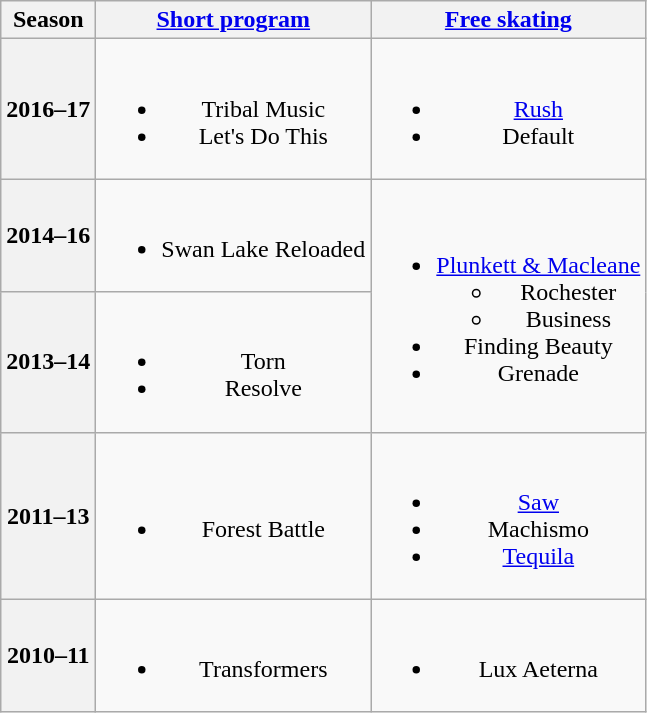<table class=wikitable style=text-align:center>
<tr>
<th>Season</th>
<th><a href='#'>Short program</a></th>
<th><a href='#'>Free skating</a></th>
</tr>
<tr>
<th>2016–17 <br> </th>
<td><br><ul><li>Tribal Music <br></li><li>Let's Do This <br></li></ul></td>
<td><br><ul><li><a href='#'>Rush</a> <br></li><li>Default <br></li></ul></td>
</tr>
<tr>
<th>2014–16 <br> </th>
<td><br><ul><li>Swan Lake Reloaded <br></li></ul></td>
<td rowspan=2><br><ul><li><a href='#'>Plunkett & Macleane</a> <br><ul><li>Rochester</li><li>Business</li></ul></li><li>Finding Beauty <br></li><li>Grenade <br></li></ul></td>
</tr>
<tr>
<th>2013–14 <br> </th>
<td><br><ul><li>Torn <br></li><li>Resolve <br></li></ul></td>
</tr>
<tr>
<th>2011–13 <br> </th>
<td><br><ul><li>Forest Battle <br></li></ul></td>
<td><br><ul><li><a href='#'>Saw</a> <br></li><li>Machismo <br></li><li><a href='#'>Tequila</a> <br></li></ul></td>
</tr>
<tr>
<th>2010–11 <br> </th>
<td><br><ul><li>Transformers <br></li></ul></td>
<td><br><ul><li>Lux Aeterna <br></li></ul></td>
</tr>
</table>
